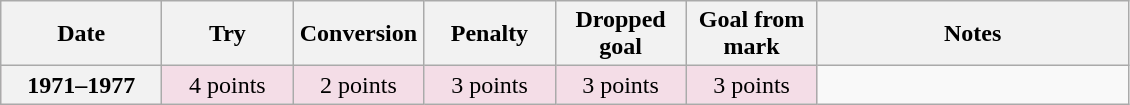<table class="wikitable">
<tr>
<th scope="col" width="100px">Date</th>
<th scope="col" width="80px">Try</th>
<th scope="col" width="80px">Conversion</th>
<th scope="col" width="80px">Penalty</th>
<th scope="col" width="80px">Dropped goal</th>
<th scope="col" width="80px">Goal from mark</th>
<th scope="col" width="200px">Notes<br></th>
</tr>
<tr style="text-align:center; background:#F4DDE7;">
<th>1971–1977</th>
<td>4 points</td>
<td>2 points</td>
<td>3 points</td>
<td>3 points</td>
<td>3 points<br></td>
</tr>
</table>
